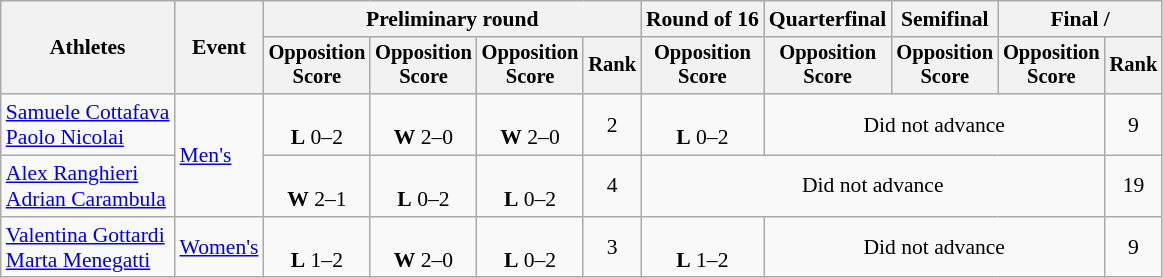<table class=wikitable style=font-size:90%;text-align:center>
<tr>
<th rowspan=2>Athletes</th>
<th rowspan=2>Event</th>
<th colspan=4>Preliminary round</th>
<th>Round of 16</th>
<th>Quarterfinal</th>
<th>Semifinal</th>
<th colspan=2>Final / </th>
</tr>
<tr style=font-size:95%>
<th>Opposition<br>Score</th>
<th>Opposition<br>Score</th>
<th>Opposition<br>Score</th>
<th>Rank</th>
<th>Opposition<br>Score</th>
<th>Opposition<br>Score</th>
<th>Opposition<br>Score</th>
<th>Opposition<br>Score</th>
<th>Rank</th>
</tr>
<tr>
<td align=left><a href='#'>Samuele Cottafava</a><br><a href='#'>Paolo Nicolai</a></td>
<td align=left rowspan=2><a href='#'>Men's</a></td>
<td><br><strong>L</strong> 0–2</td>
<td><br><strong>W</strong> 2–0</td>
<td><br><strong>W</strong> 2–0</td>
<td>2</td>
<td><br><strong>L</strong> 0–2</td>
<td colspan=3>Did not advance</td>
<td>9</td>
</tr>
<tr>
<td align=left><a href='#'>Alex Ranghieri</a><br><a href='#'>Adrian Carambula</a></td>
<td><br><strong>W</strong> 2–1</td>
<td><br><strong>L</strong> 0–2</td>
<td><br><strong>L</strong> 0–2</td>
<td>4</td>
<td colspan=4>Did not advance</td>
<td>19</td>
</tr>
<tr>
<td align=left><a href='#'>Valentina Gottardi</a><br><a href='#'>Marta Menegatti</a></td>
<td align=left><a href='#'>Women's</a></td>
<td><br> <strong>L</strong> 1–2</td>
<td><br><strong>W</strong> 2–0</td>
<td><br><strong>L</strong> 0–2</td>
<td>3</td>
<td><br><strong>L</strong> 1–2</td>
<td colspan=3>Did not advance</td>
<td>9</td>
</tr>
</table>
